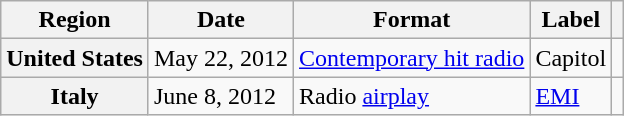<table class="wikitable plainrowheaders">
<tr>
<th scope="col">Region</th>
<th scope="col">Date</th>
<th scope="col">Format</th>
<th scope="col">Label</th>
<th scope="col"></th>
</tr>
<tr>
<th scope="row">United States</th>
<td>May 22, 2012</td>
<td><a href='#'>Contemporary hit radio</a></td>
<td>Capitol</td>
<td align="center"></td>
</tr>
<tr>
<th scope="row">Italy</th>
<td>June 8, 2012</td>
<td>Radio <a href='#'>airplay</a></td>
<td><a href='#'>EMI</a></td>
<td align="center"></td>
</tr>
</table>
